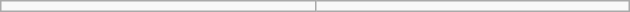<table class="wikitable" align=center width=420px style="margin:auto;">
<tr>
<td></td>
<td></td>
</tr>
</table>
